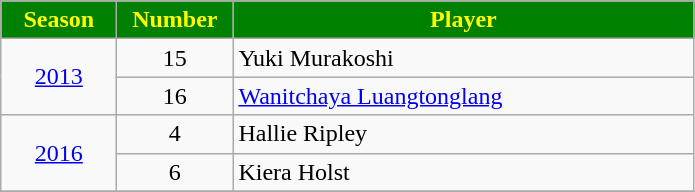<table class="wikitable">
<tr>
<th width=70px style="background: green; color: yellow; text-align: center"><strong>Season</strong></th>
<th width=70px style="background: green; color: yellow; text-align: center"><strong>Number</strong></th>
<th width=300px style="background: green; color: yellow; text-align: center"><strong>Player</strong></th>
</tr>
<tr style="text-align:left;">
<td rowspan="2" style="text-align:center;"><a href='#'>2013</a><br><small></small></td>
<td align=center>15</td>
<td align=left> Yuki Murakoshi</td>
</tr>
<tr style="text-align:left;">
<td align=center>16</td>
<td align=left> <a href='#'>Wanitchaya Luangtonglang</a></td>
</tr>
<tr style="text-align:left;">
<td rowspan="2" style="text-align:center;"><a href='#'>2016</a><br><small></small></td>
<td align=center>4</td>
<td align=left> Hallie Ripley</td>
</tr>
<tr style="text-align:left;">
<td align=center>6</td>
<td align=left> Kiera Holst</td>
</tr>
<tr>
</tr>
</table>
